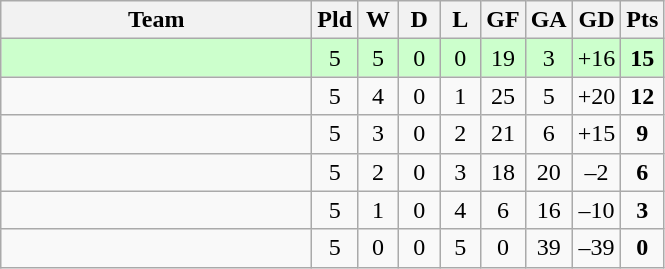<table class=wikitable style="text-align:center">
<tr>
<th width=200>Team</th>
<th width=20>Pld</th>
<th width=20>W</th>
<th width=20>D</th>
<th width=20>L</th>
<th width=20>GF</th>
<th width=20>GA</th>
<th width=20>GD</th>
<th width=20>Pts</th>
</tr>
<tr style="background:#ccffcc">
<td align=left></td>
<td>5</td>
<td>5</td>
<td>0</td>
<td>0</td>
<td>19</td>
<td>3</td>
<td>+16</td>
<td><strong>15</strong></td>
</tr>
<tr>
<td align=left></td>
<td>5</td>
<td>4</td>
<td>0</td>
<td>1</td>
<td>25</td>
<td>5</td>
<td>+20</td>
<td><strong>12</strong></td>
</tr>
<tr>
<td align=left></td>
<td>5</td>
<td>3</td>
<td>0</td>
<td>2</td>
<td>21</td>
<td>6</td>
<td>+15</td>
<td><strong>9</strong></td>
</tr>
<tr>
<td align=left></td>
<td>5</td>
<td>2</td>
<td>0</td>
<td>3</td>
<td>18</td>
<td>20</td>
<td>–2</td>
<td><strong>6</strong></td>
</tr>
<tr>
<td align=left></td>
<td>5</td>
<td>1</td>
<td>0</td>
<td>4</td>
<td>6</td>
<td>16</td>
<td>–10</td>
<td><strong>3</strong></td>
</tr>
<tr>
<td align=left></td>
<td>5</td>
<td>0</td>
<td>0</td>
<td>5</td>
<td>0</td>
<td>39</td>
<td>–39</td>
<td><strong>0</strong></td>
</tr>
</table>
